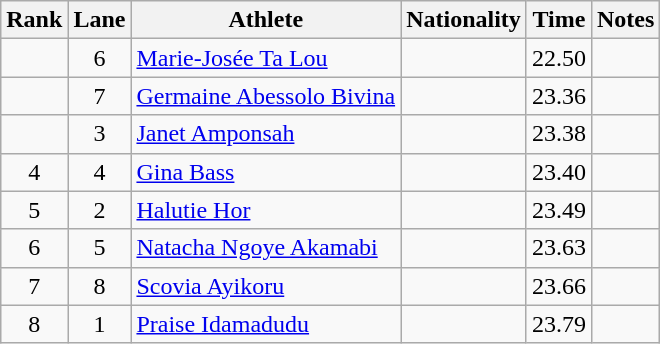<table class="wikitable sortable" style="text-align:center">
<tr>
<th>Rank</th>
<th>Lane</th>
<th>Athlete</th>
<th>Nationality</th>
<th>Time</th>
<th>Notes</th>
</tr>
<tr>
<td></td>
<td>6</td>
<td align="left"><a href='#'>Marie-Josée Ta Lou</a></td>
<td align=left></td>
<td>22.50</td>
<td></td>
</tr>
<tr>
<td></td>
<td>7</td>
<td align="left"><a href='#'>Germaine Abessolo Bivina</a></td>
<td align=left></td>
<td>23.36</td>
<td></td>
</tr>
<tr>
<td></td>
<td>3</td>
<td align="left"><a href='#'>Janet Amponsah</a></td>
<td align=left></td>
<td>23.38</td>
<td></td>
</tr>
<tr>
<td>4</td>
<td>4</td>
<td align="left"><a href='#'>Gina Bass</a></td>
<td align=left></td>
<td>23.40</td>
<td></td>
</tr>
<tr>
<td>5</td>
<td>2</td>
<td align="left"><a href='#'>Halutie Hor</a></td>
<td align=left></td>
<td>23.49</td>
<td></td>
</tr>
<tr>
<td>6</td>
<td>5</td>
<td align="left"><a href='#'>Natacha Ngoye Akamabi</a></td>
<td align=left></td>
<td>23.63</td>
<td></td>
</tr>
<tr>
<td>7</td>
<td>8</td>
<td align="left"><a href='#'>Scovia Ayikoru</a></td>
<td align=left></td>
<td>23.66</td>
<td></td>
</tr>
<tr>
<td>8</td>
<td>1</td>
<td align="left"><a href='#'>Praise Idamadudu</a></td>
<td align=left></td>
<td>23.79</td>
<td></td>
</tr>
</table>
